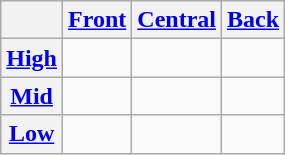<table class="wikitable" style="text-align: center;">
<tr>
<th></th>
<th><a href='#'>Front</a></th>
<th><a href='#'>Central</a></th>
<th><a href='#'>Back</a></th>
</tr>
<tr>
<th><a href='#'>High</a></th>
<td></td>
<td></td>
<td></td>
</tr>
<tr>
<th><a href='#'>Mid</a></th>
<td></td>
<td></td>
<td></td>
</tr>
<tr>
<th><a href='#'>Low</a></th>
<td></td>
<td></td>
<td></td>
</tr>
</table>
